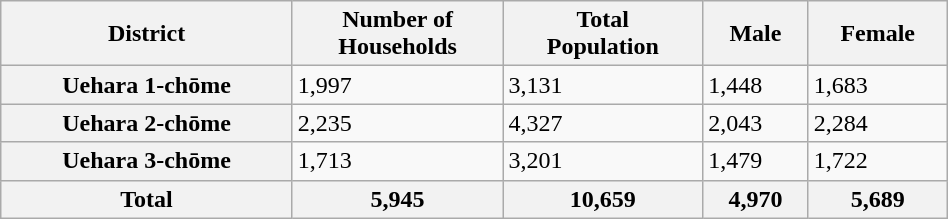<table class="sortable wikitable" style="width:50%" style="text-align:right">
<tr>
<th>District</th>
<th>Number of<br>Households</th>
<th>Total<br>Population</th>
<th>Male</th>
<th>Female</th>
</tr>
<tr>
<th>Uehara 1-chōme</th>
<td>1,997</td>
<td>3,131</td>
<td>1,448</td>
<td>1,683</td>
</tr>
<tr>
<th>Uehara 2-chōme</th>
<td>2,235</td>
<td>4,327</td>
<td>2,043</td>
<td>2,284</td>
</tr>
<tr>
<th>Uehara 3-chōme</th>
<td>1,713</td>
<td>3,201</td>
<td>1,479</td>
<td>1,722</td>
</tr>
<tr>
<th>Total</th>
<th>5,945</th>
<th>10,659</th>
<th>4,970</th>
<th>5,689</th>
</tr>
</table>
